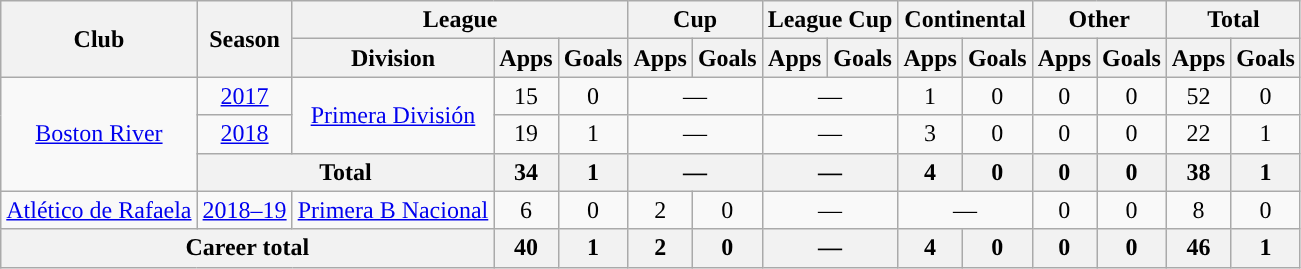<table class="wikitable" style="text-align:center">
<tr>
<th rowspan="2">Club</th>
<th rowspan="2">Season</th>
<th colspan="3">League</th>
<th colspan="2">Cup</th>
<th colspan="2">League Cup</th>
<th colspan="2">Continental</th>
<th colspan="2">Other</th>
<th colspan="2">Total</th>
</tr>
<tr>
<th>Division</th>
<th>Apps</th>
<th>Goals</th>
<th>Apps</th>
<th>Goals</th>
<th>Apps</th>
<th>Goals</th>
<th>Apps</th>
<th>Goals</th>
<th>Apps</th>
<th>Goals</th>
<th>Apps</th>
<th>Goals</th>
</tr>
<tr>
<td rowspan="3"><a href='#'>Boston River</a></td>
<td><a href='#'>2017</a></td>
<td rowspan="2"><a href='#'>Primera División</a></td>
<td>15</td>
<td>0</td>
<td colspan="2">—</td>
<td colspan="2">—</td>
<td>1</td>
<td>0</td>
<td>0</td>
<td>0</td>
<td>52</td>
<td>0</td>
</tr>
<tr>
<td><a href='#'>2018</a></td>
<td>19</td>
<td>1</td>
<td colspan="2">—</td>
<td colspan="2">—</td>
<td>3</td>
<td>0</td>
<td>0</td>
<td>0</td>
<td>22</td>
<td>1</td>
</tr>
<tr>
<th colspan="2">Total</th>
<th>34</th>
<th>1</th>
<th colspan="2">—</th>
<th colspan="2">—</th>
<th>4</th>
<th>0</th>
<th>0</th>
<th>0</th>
<th>38</th>
<th>1</th>
</tr>
<tr>
<td rowspan="1"><a href='#'>Atlético de Rafaela</a></td>
<td><a href='#'>2018–19</a></td>
<td rowspan="1"><a href='#'>Primera B Nacional</a></td>
<td>6</td>
<td>0</td>
<td>2</td>
<td>0</td>
<td colspan="2">—</td>
<td colspan="2">—</td>
<td>0</td>
<td>0</td>
<td>8</td>
<td>0</td>
</tr>
<tr>
<th colspan="3">Career total</th>
<th>40</th>
<th>1</th>
<th>2</th>
<th>0</th>
<th colspan="2">—</th>
<th>4</th>
<th>0</th>
<th>0</th>
<th>0</th>
<th>46</th>
<th>1</th>
</tr>
</table>
